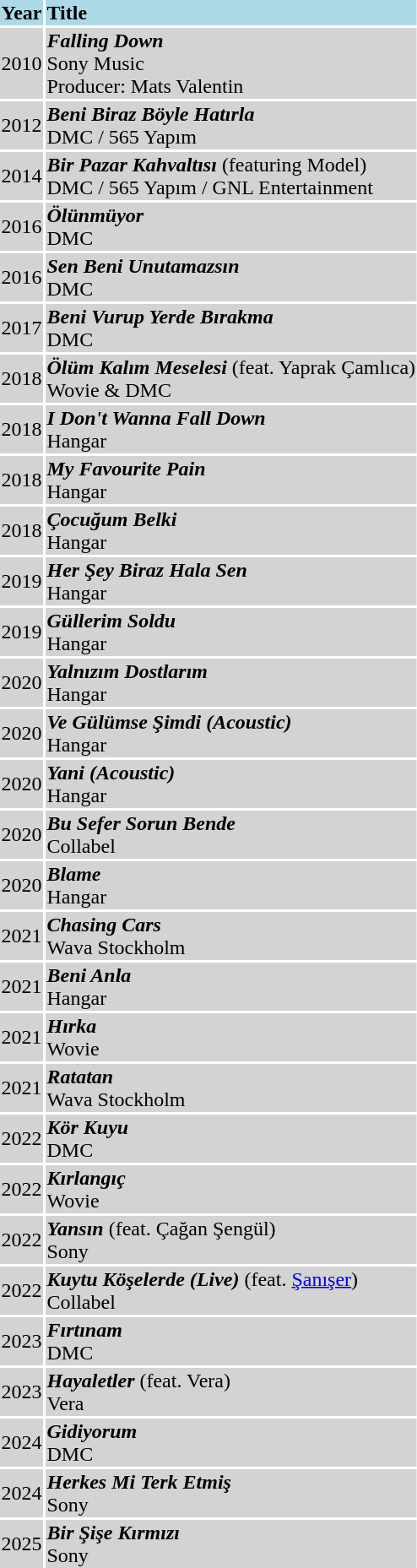<table border ="0">
<tr>
<td bgcolor=lightblue><strong>Year</strong></td>
<td bgcolor =lightblue><strong>Title</strong></td>
</tr>
<tr bgcolor=lightgrey>
<td>2010</td>
<td><strong><em>Falling Down</em></strong><br>Sony Music<br>Producer: Mats Valentin</td>
</tr>
<tr bgcolor=lightgrey>
<td>2012</td>
<td><strong><em>Beni Biraz Böyle Hatırla</em></strong><br>DMC / 565 Yapım</td>
</tr>
<tr bgcolor=lightgrey>
<td>2014</td>
<td><strong><em>Bir Pazar Kahvaltısı</em></strong> (featuring Model)<br>DMC / 565 Yapım / GNL Entertainment</td>
</tr>
<tr bgcolor=lightgrey>
<td>2016</td>
<td><strong><em>Ölünmüyor</em></strong> <br>DMC</td>
</tr>
<tr bgcolor=lightgrey>
<td>2016</td>
<td><strong><em>Sen Beni Unutamazsın</em></strong> <br>DMC</td>
</tr>
<tr bgcolor=lightgrey>
<td>2017</td>
<td><strong><em>Beni Vurup Yerde Bırakma</em></strong> <br>DMC</td>
</tr>
<tr bgcolor=lightgrey>
<td>2018</td>
<td><strong><em>Ölüm Kalım Meselesi</em></strong> (feat. Yaprak Çamlıca) <br>Wovie & DMC</td>
</tr>
<tr bgcolor=lightgrey>
<td>2018</td>
<td><strong><em>I Don't Wanna Fall Down</em></strong> <br>Hangar</td>
</tr>
<tr bgcolor=lightgrey>
<td>2018</td>
<td><strong><em>My Favourite Pain</em></strong> <br>Hangar</td>
</tr>
<tr bgcolor=lightgrey>
<td>2018</td>
<td><strong><em>Çocuğum Belki</em></strong> <br>Hangar</td>
</tr>
<tr bgcolor=lightgrey>
<td>2019</td>
<td><strong><em>Her Şey Biraz Hala Sen</em></strong> <br>Hangar</td>
</tr>
<tr bgcolor=lightgrey>
<td>2019</td>
<td><strong><em>Güllerim Soldu</em></strong> <br>Hangar</td>
</tr>
<tr bgcolor=lightgrey>
<td>2020</td>
<td><strong><em>Yalnızım Dostlarım</em></strong> <br>Hangar</td>
</tr>
<tr bgcolor=lightgrey>
<td>2020</td>
<td><strong><em>Ve Gülümse Şimdi (Acoustic)</em></strong> <br>Hangar</td>
</tr>
<tr bgcolor=lightgrey>
<td>2020</td>
<td><strong><em>Yani (Acoustic)</em></strong> <br>Hangar</td>
</tr>
<tr bgcolor=lightgrey>
<td>2020</td>
<td><strong><em>Bu Sefer Sorun Bende</em></strong> <br>Collabel</td>
</tr>
<tr bgcolor=lightgrey>
<td>2020</td>
<td><strong><em>Blame</em></strong> <br>Hangar</td>
</tr>
<tr bgcolor=lightgrey>
<td>2021</td>
<td><strong><em>Chasing Cars</em></strong> <br>Wava Stockholm</td>
</tr>
<tr bgcolor=lightgrey>
<td>2021</td>
<td><strong><em>Beni Anla</em></strong> <br>Hangar</td>
</tr>
<tr bgcolor=lightgrey>
<td>2021</td>
<td><strong><em>Hırka</em></strong> <br>Wovie</td>
</tr>
<tr bgcolor=lightgrey>
<td>2021</td>
<td><strong><em>Ratatan</em></strong> <br>Wava Stockholm</td>
</tr>
<tr bgcolor=lightgrey>
<td>2022</td>
<td><strong><em>Kör Kuyu</em></strong> <br>DMC</td>
</tr>
<tr bgcolor=lightgrey>
<td>2022</td>
<td><strong><em>Kırlangıç</em></strong> <br>Wovie</td>
</tr>
<tr bgcolor=lightgrey>
<td>2022</td>
<td><strong><em>Yansın</em></strong> (feat. Çağan Şengül) <br>Sony</td>
</tr>
<tr bgcolor=lightgrey>
<td>2022</td>
<td><strong><em>Kuytu Köşelerde (Live)</em></strong> (feat. <a href='#'>Şanışer</a>) <br>Collabel</td>
</tr>
<tr bgcolor=lightgrey>
<td>2023</td>
<td><strong><em>Fırtınam</em></strong> <br>DMC</td>
</tr>
<tr bgcolor=lightgrey>
<td>2023</td>
<td><strong><em>Hayaletler</em></strong> (feat. Vera) <br>Vera</td>
</tr>
<tr bgcolor=lightgrey>
<td>2024</td>
<td><strong><em>Gidiyorum</em></strong> <br>DMC</td>
</tr>
<tr bgcolor=lightgrey>
<td>2024</td>
<td><strong><em>Herkes Mi Terk Etmiş</em></strong> <br>Sony</td>
</tr>
<tr bgcolor=lightgrey>
<td>2025</td>
<td><strong><em>Bir Şişe Kırmızı</em></strong> <br>Sony</td>
</tr>
</table>
